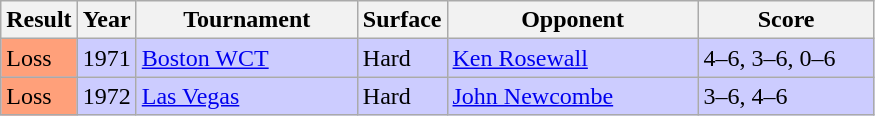<table class="sortable wikitable">
<tr>
<th>Result</th>
<th>Year</th>
<th style="width:140px">Tournament</th>
<th style="width:50px">Surface</th>
<th style="width:160px;">Opponent</th>
<th style="width:110px" class="unsortable">Score</th>
</tr>
<tr style="background:#ccf;">
<td style="background:#ffa07a;">Loss</td>
<td>1971</td>
<td><a href='#'>Boston WCT</a></td>
<td>Hard</td>
<td> <a href='#'>Ken Rosewall</a></td>
<td>4–6, 3–6, 0–6</td>
</tr>
<tr style="background:#ccf;">
<td style="background:#ffa07a;">Loss</td>
<td>1972</td>
<td><a href='#'>Las Vegas</a></td>
<td>Hard</td>
<td> <a href='#'>John Newcombe</a></td>
<td>3–6, 4–6</td>
</tr>
</table>
